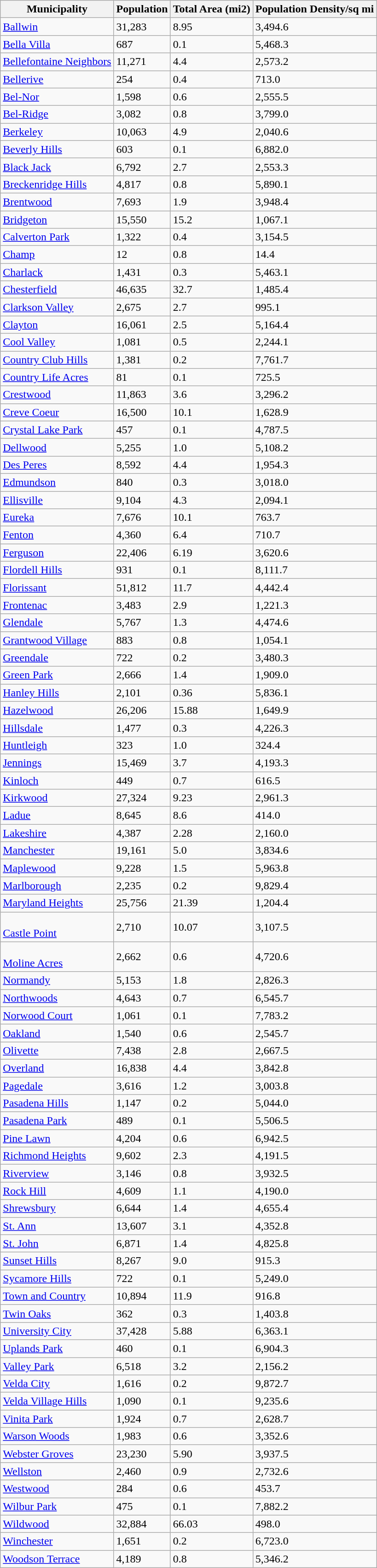<table class="wikitable sortable">
<tr>
<th>Municipality</th>
<th>Population </th>
<th>Total Area (mi2) </th>
<th>Population Density/sq mi</th>
</tr>
<tr>
<td><a href='#'>Ballwin</a></td>
<td>31,283</td>
<td>8.95</td>
<td>3,494.6</td>
</tr>
<tr>
<td><a href='#'>Bella Villa</a></td>
<td>687</td>
<td>0.1</td>
<td>5,468.3</td>
</tr>
<tr>
<td><a href='#'>Bellefontaine Neighbors</a></td>
<td>11,271</td>
<td>4.4</td>
<td>2,573.2</td>
</tr>
<tr>
<td><a href='#'>Bellerive</a></td>
<td>254</td>
<td>0.4</td>
<td>713.0</td>
</tr>
<tr>
<td><a href='#'>Bel-Nor</a></td>
<td>1,598</td>
<td>0.6</td>
<td>2,555.5</td>
</tr>
<tr>
<td><a href='#'>Bel-Ridge</a></td>
<td>3,082</td>
<td>0.8</td>
<td>3,799.0</td>
</tr>
<tr>
<td><a href='#'>Berkeley</a></td>
<td>10,063</td>
<td>4.9</td>
<td>2,040.6</td>
</tr>
<tr>
<td><a href='#'>Beverly Hills</a></td>
<td>603</td>
<td>0.1</td>
<td>6,882.0</td>
</tr>
<tr>
<td><a href='#'>Black Jack</a></td>
<td>6,792</td>
<td>2.7</td>
<td>2,553.3</td>
</tr>
<tr>
<td><a href='#'>Breckenridge Hills</a></td>
<td>4,817</td>
<td>0.8</td>
<td>5,890.1</td>
</tr>
<tr>
<td><a href='#'>Brentwood</a></td>
<td>7,693</td>
<td>1.9</td>
<td>3,948.4</td>
</tr>
<tr>
<td><a href='#'>Bridgeton</a></td>
<td>15,550</td>
<td>15.2</td>
<td>1,067.1</td>
</tr>
<tr>
<td><a href='#'>Calverton Park</a></td>
<td>1,322</td>
<td>0.4</td>
<td>3,154.5</td>
</tr>
<tr>
<td><a href='#'>Champ</a></td>
<td>12</td>
<td>0.8</td>
<td>14.4</td>
</tr>
<tr>
<td><a href='#'>Charlack</a></td>
<td>1,431</td>
<td>0.3</td>
<td>5,463.1</td>
</tr>
<tr>
<td><a href='#'>Chesterfield</a></td>
<td>46,635</td>
<td>32.7</td>
<td>1,485.4</td>
</tr>
<tr>
<td><a href='#'>Clarkson Valley</a></td>
<td>2,675</td>
<td>2.7</td>
<td>995.1</td>
</tr>
<tr>
<td><a href='#'>Clayton</a></td>
<td>16,061</td>
<td>2.5</td>
<td>5,164.4</td>
</tr>
<tr>
<td><a href='#'>Cool Valley</a></td>
<td>1,081</td>
<td>0.5</td>
<td>2,244.1</td>
</tr>
<tr>
<td><a href='#'>Country Club Hills</a></td>
<td>1,381</td>
<td>0.2</td>
<td>7,761.7</td>
</tr>
<tr>
<td><a href='#'>Country Life Acres</a></td>
<td>81</td>
<td>0.1</td>
<td>725.5</td>
</tr>
<tr>
<td><a href='#'>Crestwood</a></td>
<td>11,863</td>
<td>3.6</td>
<td>3,296.2</td>
</tr>
<tr>
<td><a href='#'>Creve Coeur</a></td>
<td>16,500</td>
<td>10.1</td>
<td>1,628.9</td>
</tr>
<tr>
<td><a href='#'>Crystal Lake Park</a></td>
<td>457</td>
<td>0.1</td>
<td>4,787.5</td>
</tr>
<tr>
<td><a href='#'>Dellwood</a></td>
<td>5,255</td>
<td>1.0</td>
<td>5,108.2</td>
</tr>
<tr>
<td><a href='#'>Des Peres</a></td>
<td>8,592</td>
<td>4.4</td>
<td>1,954.3</td>
</tr>
<tr>
<td><a href='#'>Edmundson</a></td>
<td>840</td>
<td>0.3</td>
<td>3,018.0</td>
</tr>
<tr>
<td><a href='#'>Ellisville</a></td>
<td>9,104</td>
<td>4.3</td>
<td>2,094.1</td>
</tr>
<tr>
<td><a href='#'>Eureka</a></td>
<td>7,676</td>
<td>10.1</td>
<td>763.7</td>
</tr>
<tr>
<td><a href='#'>Fenton</a></td>
<td>4,360</td>
<td>6.4</td>
<td>710.7</td>
</tr>
<tr>
<td><a href='#'>Ferguson</a></td>
<td>22,406</td>
<td>6.19</td>
<td>3,620.6</td>
</tr>
<tr>
<td><a href='#'>Flordell Hills</a></td>
<td>931</td>
<td>0.1</td>
<td>8,111.7</td>
</tr>
<tr>
<td><a href='#'>Florissant</a></td>
<td>51,812</td>
<td>11.7</td>
<td>4,442.4</td>
</tr>
<tr>
<td><a href='#'>Frontenac</a></td>
<td>3,483</td>
<td>2.9</td>
<td>1,221.3</td>
</tr>
<tr>
<td><a href='#'>Glendale</a></td>
<td>5,767</td>
<td>1.3</td>
<td>4,474.6</td>
</tr>
<tr>
<td><a href='#'>Grantwood Village</a></td>
<td>883</td>
<td>0.8</td>
<td>1,054.1</td>
</tr>
<tr>
<td><a href='#'>Greendale</a></td>
<td>722</td>
<td>0.2</td>
<td>3,480.3</td>
</tr>
<tr>
<td><a href='#'>Green Park</a></td>
<td>2,666</td>
<td>1.4</td>
<td>1,909.0</td>
</tr>
<tr>
<td><a href='#'>Hanley Hills</a></td>
<td>2,101</td>
<td>0.36</td>
<td>5,836.1</td>
</tr>
<tr>
<td><a href='#'>Hazelwood</a></td>
<td>26,206</td>
<td>15.88</td>
<td>1,649.9</td>
</tr>
<tr>
<td><a href='#'>Hillsdale</a></td>
<td>1,477</td>
<td>0.3</td>
<td>4,226.3</td>
</tr>
<tr>
<td><a href='#'>Huntleigh</a></td>
<td>323</td>
<td>1.0</td>
<td>324.4</td>
</tr>
<tr>
<td><a href='#'>Jennings</a></td>
<td>15,469</td>
<td>3.7</td>
<td>4,193.3</td>
</tr>
<tr>
<td><a href='#'>Kinloch</a></td>
<td>449</td>
<td>0.7</td>
<td>616.5</td>
</tr>
<tr>
<td><a href='#'>Kirkwood</a></td>
<td>27,324</td>
<td>9.23</td>
<td>2,961.3</td>
</tr>
<tr>
<td><a href='#'>Ladue</a></td>
<td>8,645</td>
<td>8.6</td>
<td>414.0</td>
</tr>
<tr>
<td><a href='#'>Lakeshire</a></td>
<td>4,387</td>
<td>2.28</td>
<td>2,160.0</td>
</tr>
<tr>
<td><a href='#'>Manchester</a></td>
<td>19,161</td>
<td>5.0</td>
<td>3,834.6</td>
</tr>
<tr>
<td><a href='#'>Maplewood</a></td>
<td>9,228</td>
<td>1.5</td>
<td>5,963.8</td>
</tr>
<tr>
<td><a href='#'>Marlborough</a></td>
<td>2,235</td>
<td>0.2</td>
<td>9,829.4</td>
</tr>
<tr>
<td><a href='#'>Maryland Heights</a></td>
<td>25,756</td>
<td>21.39</td>
<td>1,204.4</td>
</tr>
<tr>
<td><br><a href='#'>Castle Point</a></td>
<td>2,710</td>
<td>10.07</td>
<td>3,107.5</td>
</tr>
<tr>
<td><br><a href='#'>Moline Acres</a></td>
<td>2,662</td>
<td>0.6</td>
<td>4,720.6</td>
</tr>
<tr>
<td><a href='#'>Normandy</a></td>
<td>5,153</td>
<td>1.8</td>
<td>2,826.3</td>
</tr>
<tr>
<td><a href='#'>Northwoods</a></td>
<td>4,643</td>
<td>0.7</td>
<td>6,545.7</td>
</tr>
<tr>
<td><a href='#'>Norwood Court</a></td>
<td>1,061</td>
<td>0.1</td>
<td>7,783.2</td>
</tr>
<tr>
<td><a href='#'>Oakland</a></td>
<td>1,540</td>
<td>0.6</td>
<td>2,545.7</td>
</tr>
<tr>
<td><a href='#'>Olivette</a></td>
<td>7,438</td>
<td>2.8</td>
<td>2,667.5</td>
</tr>
<tr>
<td><a href='#'>Overland</a></td>
<td>16,838</td>
<td>4.4</td>
<td>3,842.8</td>
</tr>
<tr>
<td><a href='#'>Pagedale</a></td>
<td>3,616</td>
<td>1.2</td>
<td>3,003.8</td>
</tr>
<tr>
<td><a href='#'>Pasadena Hills</a></td>
<td>1,147</td>
<td>0.2</td>
<td>5,044.0</td>
</tr>
<tr>
<td><a href='#'>Pasadena Park</a></td>
<td>489</td>
<td>0.1</td>
<td>5,506.5</td>
</tr>
<tr>
<td><a href='#'>Pine Lawn</a></td>
<td>4,204</td>
<td>0.6</td>
<td>6,942.5</td>
</tr>
<tr>
<td><a href='#'>Richmond Heights</a></td>
<td>9,602</td>
<td>2.3</td>
<td>4,191.5</td>
</tr>
<tr>
<td><a href='#'>Riverview</a></td>
<td>3,146</td>
<td>0.8</td>
<td>3,932.5</td>
</tr>
<tr>
<td><a href='#'>Rock Hill</a></td>
<td>4,609</td>
<td>1.1</td>
<td>4,190.0</td>
</tr>
<tr>
<td><a href='#'>Shrewsbury</a></td>
<td>6,644</td>
<td>1.4</td>
<td>4,655.4</td>
</tr>
<tr>
<td><a href='#'>St. Ann</a></td>
<td>13,607</td>
<td>3.1</td>
<td>4,352.8</td>
</tr>
<tr>
<td><a href='#'>St. John</a></td>
<td>6,871</td>
<td>1.4</td>
<td>4,825.8</td>
</tr>
<tr>
<td><a href='#'>Sunset Hills</a></td>
<td>8,267</td>
<td>9.0</td>
<td>915.3</td>
</tr>
<tr>
<td><a href='#'>Sycamore Hills</a></td>
<td>722</td>
<td>0.1</td>
<td>5,249.0</td>
</tr>
<tr>
<td><a href='#'>Town and Country</a></td>
<td>10,894</td>
<td>11.9</td>
<td>916.8</td>
</tr>
<tr>
<td><a href='#'>Twin Oaks</a></td>
<td>362</td>
<td>0.3</td>
<td>1,403.8</td>
</tr>
<tr>
<td><a href='#'>University City</a></td>
<td>37,428</td>
<td>5.88</td>
<td>6,363.1</td>
</tr>
<tr>
<td><a href='#'>Uplands Park</a></td>
<td>460</td>
<td>0.1</td>
<td>6,904.3</td>
</tr>
<tr>
<td><a href='#'>Valley Park</a></td>
<td>6,518</td>
<td>3.2</td>
<td>2,156.2</td>
</tr>
<tr>
<td><a href='#'>Velda City</a></td>
<td>1,616</td>
<td>0.2</td>
<td>9,872.7</td>
</tr>
<tr>
<td><a href='#'>Velda Village Hills</a></td>
<td>1,090</td>
<td>0.1</td>
<td>9,235.6</td>
</tr>
<tr>
<td><a href='#'>Vinita Park</a></td>
<td>1,924</td>
<td>0.7</td>
<td>2,628.7</td>
</tr>
<tr>
<td><a href='#'>Warson Woods</a></td>
<td>1,983</td>
<td>0.6</td>
<td>3,352.6</td>
</tr>
<tr>
<td><a href='#'>Webster Groves</a></td>
<td>23,230</td>
<td>5.90</td>
<td>3,937.5</td>
</tr>
<tr>
<td><a href='#'>Wellston</a></td>
<td>2,460</td>
<td>0.9</td>
<td>2,732.6</td>
</tr>
<tr>
<td><a href='#'>Westwood</a></td>
<td>284</td>
<td>0.6</td>
<td>453.7</td>
</tr>
<tr>
<td><a href='#'>Wilbur Park</a></td>
<td>475</td>
<td>0.1</td>
<td>7,882.2</td>
</tr>
<tr>
<td><a href='#'>Wildwood</a></td>
<td>32,884</td>
<td>66.03</td>
<td>498.0</td>
</tr>
<tr>
<td><a href='#'>Winchester</a></td>
<td>1,651</td>
<td>0.2</td>
<td>6,723.0</td>
</tr>
<tr>
<td><a href='#'>Woodson Terrace</a></td>
<td>4,189</td>
<td>0.8</td>
<td>5,346.2</td>
</tr>
</table>
